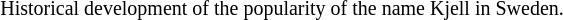<table border=0 cellpadding=2 cellspacing=0 align=center>
<tr>
<td></td>
</tr>
<tr>
<td align=center><small>Historical development of the popularity of the name Kjell in Sweden.</small></td>
</tr>
</table>
